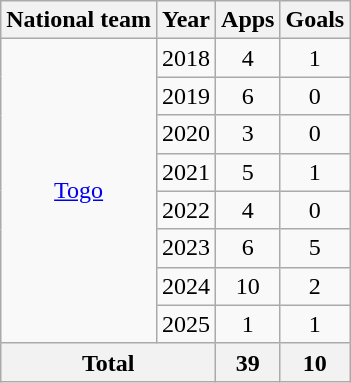<table class="wikitable" style="text-align:center">
<tr>
<th>National team</th>
<th>Year</th>
<th>Apps</th>
<th>Goals</th>
</tr>
<tr>
<td rowspan="8"><a href='#'>Togo</a></td>
<td>2018</td>
<td>4</td>
<td>1</td>
</tr>
<tr>
<td>2019</td>
<td>6</td>
<td>0</td>
</tr>
<tr>
<td>2020</td>
<td>3</td>
<td>0</td>
</tr>
<tr>
<td>2021</td>
<td>5</td>
<td>1</td>
</tr>
<tr>
<td>2022</td>
<td>4</td>
<td>0</td>
</tr>
<tr>
<td>2023</td>
<td>6</td>
<td>5</td>
</tr>
<tr>
<td>2024</td>
<td>10</td>
<td>2</td>
</tr>
<tr>
<td>2025</td>
<td>1</td>
<td>1</td>
</tr>
<tr>
<th colspan="2">Total</th>
<th>39</th>
<th>10</th>
</tr>
</table>
